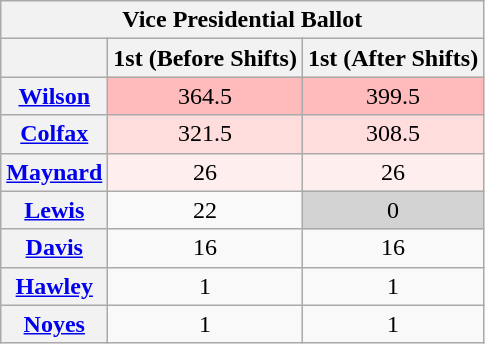<table class="wikitable sortable" style="text-align:center">
<tr>
<th colspan="3"><strong>Vice Presidential Ballot</strong></th>
</tr>
<tr>
<th></th>
<th>1st (Before Shifts)</th>
<th>1st (After Shifts)</th>
</tr>
<tr>
<th><a href='#'>Wilson</a></th>
<td style="background:#fbb;">364.5</td>
<td style="background:#fbb;">399.5</td>
</tr>
<tr>
<th><a href='#'>Colfax</a></th>
<td style="background:#fdd;">321.5</td>
<td style="background:#fdd;">308.5</td>
</tr>
<tr>
<th><a href='#'>Maynard</a></th>
<td style="background:#fee;">26</td>
<td style="background:#fee;">26</td>
</tr>
<tr>
<th><a href='#'>Lewis</a></th>
<td>22</td>
<td style="background:#d3d3d3">0</td>
</tr>
<tr>
<th><a href='#'>Davis</a></th>
<td>16</td>
<td>16</td>
</tr>
<tr>
<th><a href='#'>Hawley</a></th>
<td>1</td>
<td>1</td>
</tr>
<tr>
<th><a href='#'>Noyes</a></th>
<td>1</td>
<td>1</td>
</tr>
</table>
